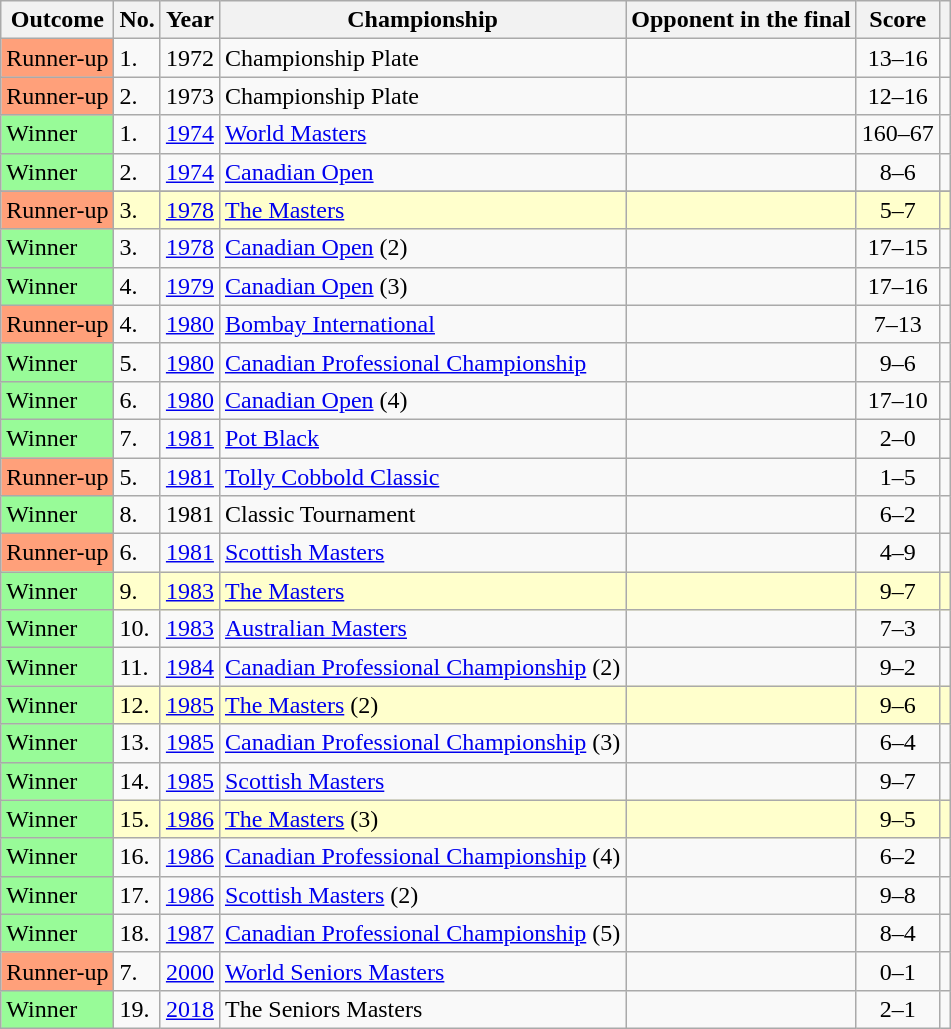<table class="wikitable sortable">
<tr>
<th scope=col>Outcome</th>
<th scope=col>No.</th>
<th scope=col>Year</th>
<th scope=col>Championship</th>
<th scope=col>Opponent in the final</th>
<th scope="col" class=unsortable>Score</th>
<th scope="col" class=unsortable></th>
</tr>
<tr>
<td style="background:#ffa07a;">Runner-up</td>
<td>1.</td>
<td>1972</td>
<td>Championship Plate</td>
<td></td>
<td align="center">13–16</td>
<td></td>
</tr>
<tr>
<td style="background:#ffa07a;">Runner-up</td>
<td>2.</td>
<td>1973</td>
<td>Championship Plate</td>
<td></td>
<td align="center">12–16</td>
<td></td>
</tr>
<tr>
<td style="background:#98fb98;">Winner</td>
<td>1.</td>
<td><a href='#'>1974</a></td>
<td><a href='#'>World Masters</a></td>
<td></td>
<td align="center">160–67</td>
<td></td>
</tr>
<tr>
<td style="background:#98fb98;">Winner</td>
<td>2.</td>
<td><a href='#'>1974</a></td>
<td><a href='#'>Canadian Open</a></td>
<td></td>
<td align="center">8–6</td>
<td></td>
</tr>
<tr>
</tr>
<tr style="background:#ffc;">
<td style="background:#ffa07a;">Runner-up</td>
<td>3.</td>
<td><a href='#'>1978</a></td>
<td><a href='#'>The Masters</a></td>
<td></td>
<td align="center">5–7</td>
<td></td>
</tr>
<tr>
<td style="background:#98fb98;">Winner</td>
<td>3.</td>
<td><a href='#'>1978</a></td>
<td><a href='#'>Canadian Open</a> (2)</td>
<td></td>
<td align="center">17–15</td>
<td></td>
</tr>
<tr>
<td style="background:#98fb98;">Winner</td>
<td>4.</td>
<td><a href='#'>1979</a></td>
<td><a href='#'>Canadian Open</a> (3)</td>
<td></td>
<td align="center">17–16</td>
<td></td>
</tr>
<tr>
<td style="background:#ffa07a;">Runner-up</td>
<td>4.</td>
<td><a href='#'>1980</a></td>
<td><a href='#'>Bombay International</a></td>
<td></td>
<td align="center">7–13</td>
<td></td>
</tr>
<tr>
<td style="background:#98fb98;">Winner</td>
<td>5.</td>
<td><a href='#'>1980</a></td>
<td><a href='#'>Canadian Professional Championship</a></td>
<td></td>
<td align="center">9–6</td>
<td></td>
</tr>
<tr>
<td style="background:#98fb98;">Winner</td>
<td>6.</td>
<td><a href='#'>1980</a></td>
<td><a href='#'>Canadian Open</a> (4)</td>
<td></td>
<td align="center">17–10</td>
<td></td>
</tr>
<tr>
<td style="background:#98fb98;">Winner</td>
<td>7.</td>
<td><a href='#'>1981</a></td>
<td><a href='#'>Pot Black</a></td>
<td></td>
<td align="center">2–0</td>
<td></td>
</tr>
<tr>
<td style="background:#ffa07a;">Runner-up</td>
<td>5.</td>
<td><a href='#'>1981</a></td>
<td><a href='#'>Tolly Cobbold Classic</a></td>
<td></td>
<td align="center">1–5</td>
<td></td>
</tr>
<tr>
<td style="background:#98fb98;">Winner</td>
<td>8.</td>
<td>1981</td>
<td>Classic Tournament</td>
<td></td>
<td align="center">6–2</td>
<td></td>
</tr>
<tr>
<td style="background:#ffa07a;">Runner-up</td>
<td>6.</td>
<td><a href='#'>1981</a></td>
<td><a href='#'>Scottish Masters</a></td>
<td></td>
<td align="center">4–9</td>
<td></td>
</tr>
<tr style="background:#ffc;">
<td style="background:#98fb98;">Winner</td>
<td>9.</td>
<td><a href='#'>1983</a></td>
<td><a href='#'>The Masters</a></td>
<td></td>
<td align="center">9–7</td>
<td></td>
</tr>
<tr>
<td style="background:#98fb98;">Winner</td>
<td>10.</td>
<td><a href='#'>1983</a></td>
<td><a href='#'>Australian Masters</a></td>
<td></td>
<td align="center">7–3</td>
<td></td>
</tr>
<tr>
<td style="background:#98fb98;">Winner</td>
<td>11.</td>
<td><a href='#'>1984</a></td>
<td><a href='#'>Canadian Professional Championship</a> (2)</td>
<td></td>
<td align="center">9–2</td>
<td></td>
</tr>
<tr style="background:#ffc;">
<td style="background:#98fb98;">Winner</td>
<td>12.</td>
<td><a href='#'>1985</a></td>
<td><a href='#'>The Masters</a> (2)</td>
<td></td>
<td align="center">9–6</td>
<td></td>
</tr>
<tr>
<td style="background:#98fb98;">Winner</td>
<td>13.</td>
<td><a href='#'>1985</a></td>
<td><a href='#'>Canadian Professional Championship</a> (3)</td>
<td></td>
<td align="center">6–4</td>
<td></td>
</tr>
<tr>
<td style="background:#98fb98;">Winner</td>
<td>14.</td>
<td><a href='#'>1985</a></td>
<td><a href='#'>Scottish Masters</a></td>
<td></td>
<td align="center">9–7</td>
<td></td>
</tr>
<tr style="background:#ffc;">
<td style="background:#98fb98;">Winner</td>
<td>15.</td>
<td><a href='#'>1986</a></td>
<td><a href='#'>The Masters</a> (3)</td>
<td></td>
<td align="center">9–5</td>
<td></td>
</tr>
<tr>
<td style="background:#98fb98;">Winner</td>
<td>16.</td>
<td><a href='#'>1986</a></td>
<td><a href='#'>Canadian Professional Championship</a> (4)</td>
<td></td>
<td align="center">6–2</td>
<td></td>
</tr>
<tr>
<td style="background:#98fb98;">Winner</td>
<td>17.</td>
<td><a href='#'>1986</a></td>
<td><a href='#'>Scottish Masters</a> (2)</td>
<td></td>
<td align="center">9–8</td>
<td></td>
</tr>
<tr>
<td style="background:#98fb98;">Winner</td>
<td>18.</td>
<td><a href='#'>1987</a></td>
<td><a href='#'>Canadian Professional Championship</a> (5)</td>
<td></td>
<td align="center">8–4</td>
<td></td>
</tr>
<tr>
<td style="background:#ffa07a">Runner-up</td>
<td>7.</td>
<td><a href='#'>2000</a></td>
<td><a href='#'>World Seniors Masters</a></td>
<td></td>
<td align="center">0–1</td>
<td></td>
</tr>
<tr>
<td style="background:#98fb98;">Winner</td>
<td>19.</td>
<td><a href='#'>2018</a></td>
<td>The Seniors Masters</td>
<td></td>
<td align="center">2–1</td>
<td></td>
</tr>
</table>
